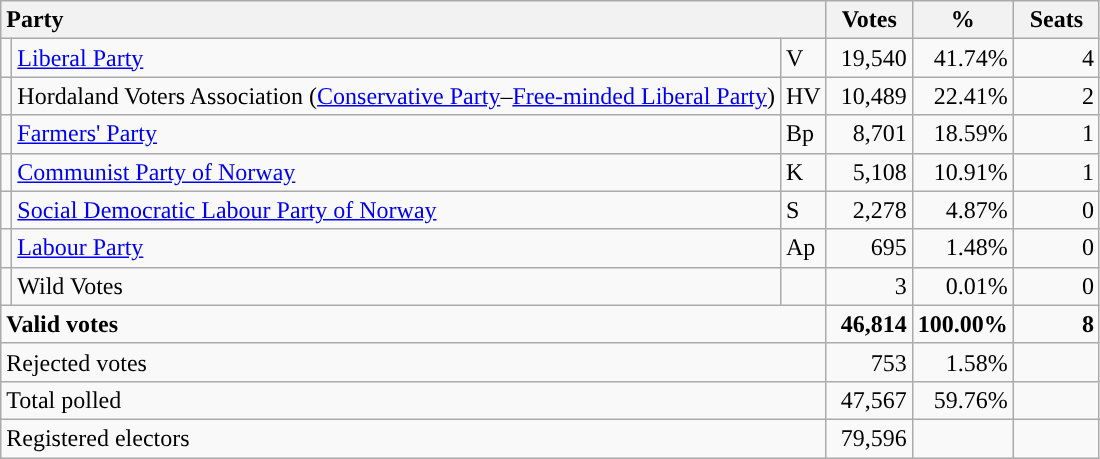<table class="wikitable" border="1" style="text-align:right;">
<tr>
<th style="text-align:left;" colspan=3>Party</th>
<th align=center width="50">Votes</th>
<th align=center width="50">%</th>
<th align=center width="50">Seats</th>
</tr>
<tr>
<td style="color:inherit;background:"></td>
<td align=left><a href='#'>Liberal Party</a></td>
<td align=left>V</td>
<td>19,540</td>
<td>41.74%</td>
<td>4</td>
</tr>
<tr>
<td></td>
<td align=left>Hordaland Voters Association (<a href='#'>Conservative Party</a>–<a href='#'>Free-minded Liberal Party</a>)</td>
<td align=left>HV</td>
<td>10,489</td>
<td>22.41%</td>
<td>2</td>
</tr>
<tr>
<td style="color:inherit;background:"></td>
<td align=left><a href='#'>Farmers' Party</a></td>
<td align=left>Bp</td>
<td>8,701</td>
<td>18.59%</td>
<td>1</td>
</tr>
<tr>
<td style="color:inherit;background:"></td>
<td align=left><a href='#'>Communist Party of Norway</a></td>
<td align=left>K</td>
<td>5,108</td>
<td>10.91%</td>
<td>1</td>
</tr>
<tr>
<td style="color:inherit;background:"></td>
<td align=left><a href='#'>Social Democratic Labour Party of Norway</a></td>
<td align=left>S</td>
<td>2,278</td>
<td>4.87%</td>
<td>0</td>
</tr>
<tr>
<td style="color:inherit;background:"></td>
<td align=left><a href='#'>Labour Party</a></td>
<td align=left>Ap</td>
<td>695</td>
<td>1.48%</td>
<td>0</td>
</tr>
<tr>
<td></td>
<td align=left>Wild Votes</td>
<td align=left></td>
<td>3</td>
<td>0.01%</td>
<td>0</td>
</tr>
<tr style="font-weight:bold">
<td align=left colspan=3>Valid votes</td>
<td>46,814</td>
<td>100.00%</td>
<td>8</td>
</tr>
<tr>
<td align=left colspan=3>Rejected votes</td>
<td>753</td>
<td>1.58%</td>
<td></td>
</tr>
<tr>
<td align=left colspan=3>Total polled</td>
<td>47,567</td>
<td>59.76%</td>
<td></td>
</tr>
<tr>
<td align=left colspan=3>Registered electors</td>
<td>79,596</td>
<td></td>
<td></td>
</tr>
</table>
